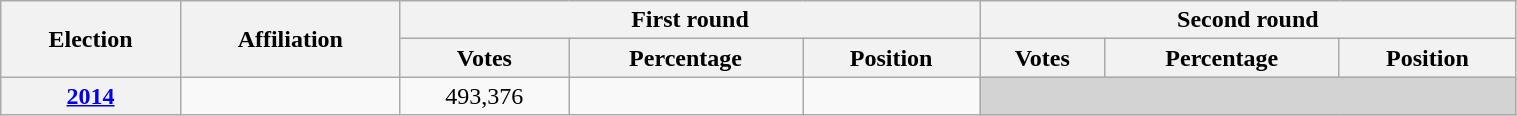<table class=wikitable width=80%>
<tr>
<th rowspan=2>Election</th>
<th rowspan=2>Affiliation</th>
<th colspan=3>First round</th>
<th colspan=3>Second round</th>
</tr>
<tr>
<th>Votes</th>
<th>Percentage</th>
<th>Position</th>
<th>Votes</th>
<th>Percentage</th>
<th>Position</th>
</tr>
<tr align=center>
<th><a href='#'>2014</a></th>
<td></td>
<td>493,376</td>
<td></td>
<td></td>
<td bgcolor=lightgrey colspan=3></td>
</tr>
</table>
